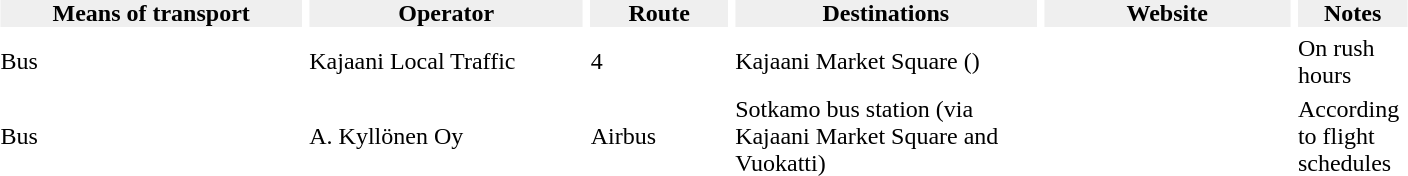<table class="toc" cellpadding="0" cellspacing="5" style="width:75%;" font-size:90%;">
<tr>
<th colspan="8" style="background:gray; color:light red;"></th>
</tr>
<tr style="background:#efefef;">
<th width=22%>Means of transport</th>
<th width=20%>Operator</th>
<th width=10%>Route</th>
<th width=22%>Destinations</th>
<th width=18%>Website</th>
<th width=10%>Notes</th>
</tr>
<tr>
<td> Bus</td>
<td>Kajaani Local Traffic</td>
<td>4</td>
<td>Kajaani Market Square ()</td>
<td></td>
<td>On rush hours</td>
</tr>
<tr>
<td> Bus</td>
<td>A. Kyllönen Oy</td>
<td>Airbus</td>
<td>Sotkamo bus station (via Kajaani Market Square and Vuokatti)</td>
<td></td>
<td>According to flight schedules</td>
</tr>
</table>
